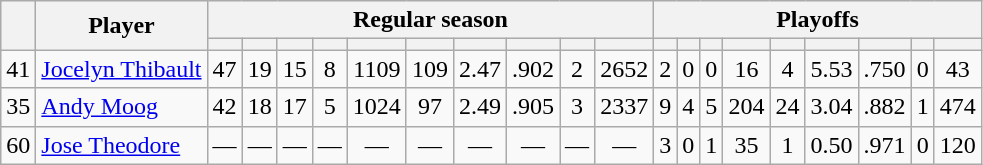<table class="wikitable plainrowheaders" style="text-align:center;">
<tr>
<th scope="col" rowspan="2"></th>
<th scope="col" rowspan="2">Player</th>
<th scope=colgroup colspan=10>Regular season</th>
<th scope=colgroup colspan=9>Playoffs</th>
</tr>
<tr>
<th scope="col"></th>
<th scope="col"></th>
<th scope="col"></th>
<th scope="col"></th>
<th scope="col"></th>
<th scope="col"></th>
<th scope="col"></th>
<th scope="col"></th>
<th scope="col"></th>
<th scope="col"></th>
<th scope="col"></th>
<th scope="col"></th>
<th scope="col"></th>
<th scope="col"></th>
<th scope="col"></th>
<th scope="col"></th>
<th scope="col"></th>
<th scope="col"></th>
<th scope="col"></th>
</tr>
<tr>
<td scope="row">41</td>
<td align="left"><a href='#'>Jocelyn Thibault</a></td>
<td>47</td>
<td>19</td>
<td>15</td>
<td>8</td>
<td>1109</td>
<td>109</td>
<td>2.47</td>
<td>.902</td>
<td>2</td>
<td>2652</td>
<td>2</td>
<td>0</td>
<td>0</td>
<td>16</td>
<td>4</td>
<td>5.53</td>
<td>.750</td>
<td>0</td>
<td>43</td>
</tr>
<tr>
<td scope="row">35</td>
<td align="left"><a href='#'>Andy Moog</a></td>
<td>42</td>
<td>18</td>
<td>17</td>
<td>5</td>
<td>1024</td>
<td>97</td>
<td>2.49</td>
<td>.905</td>
<td>3</td>
<td>2337</td>
<td>9</td>
<td>4</td>
<td>5</td>
<td>204</td>
<td>24</td>
<td>3.04</td>
<td>.882</td>
<td>1</td>
<td>474</td>
</tr>
<tr>
<td scope="row">60</td>
<td align="left"><a href='#'>Jose Theodore</a></td>
<td>—</td>
<td>—</td>
<td>—</td>
<td>—</td>
<td>—</td>
<td>—</td>
<td>—</td>
<td>—</td>
<td>—</td>
<td>—</td>
<td>3</td>
<td>0</td>
<td>1</td>
<td>35</td>
<td>1</td>
<td>0.50</td>
<td>.971</td>
<td>0</td>
<td>120</td>
</tr>
</table>
